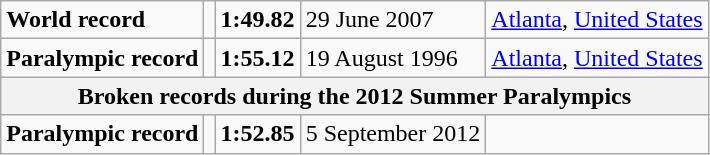<table class="wikitable">
<tr>
<td><strong>World record</strong></td>
<td></td>
<td><strong>1:49.82</strong></td>
<td>29 June 2007</td>
<td><a href='#'>Atlanta</a>, <a href='#'>United States</a></td>
</tr>
<tr>
<td><strong>Paralympic record</strong></td>
<td></td>
<td><strong>1:55.12</strong></td>
<td>19 August 1996</td>
<td><a href='#'>Atlanta</a>, <a href='#'>United States</a></td>
</tr>
<tr>
<th colspan="5">Broken records during the 2012 Summer Paralympics</th>
</tr>
<tr>
<td><strong>Paralympic record</strong></td>
<td></td>
<td><strong>1:52.85</strong></td>
<td>5 September 2012</td>
<td></td>
</tr>
</table>
